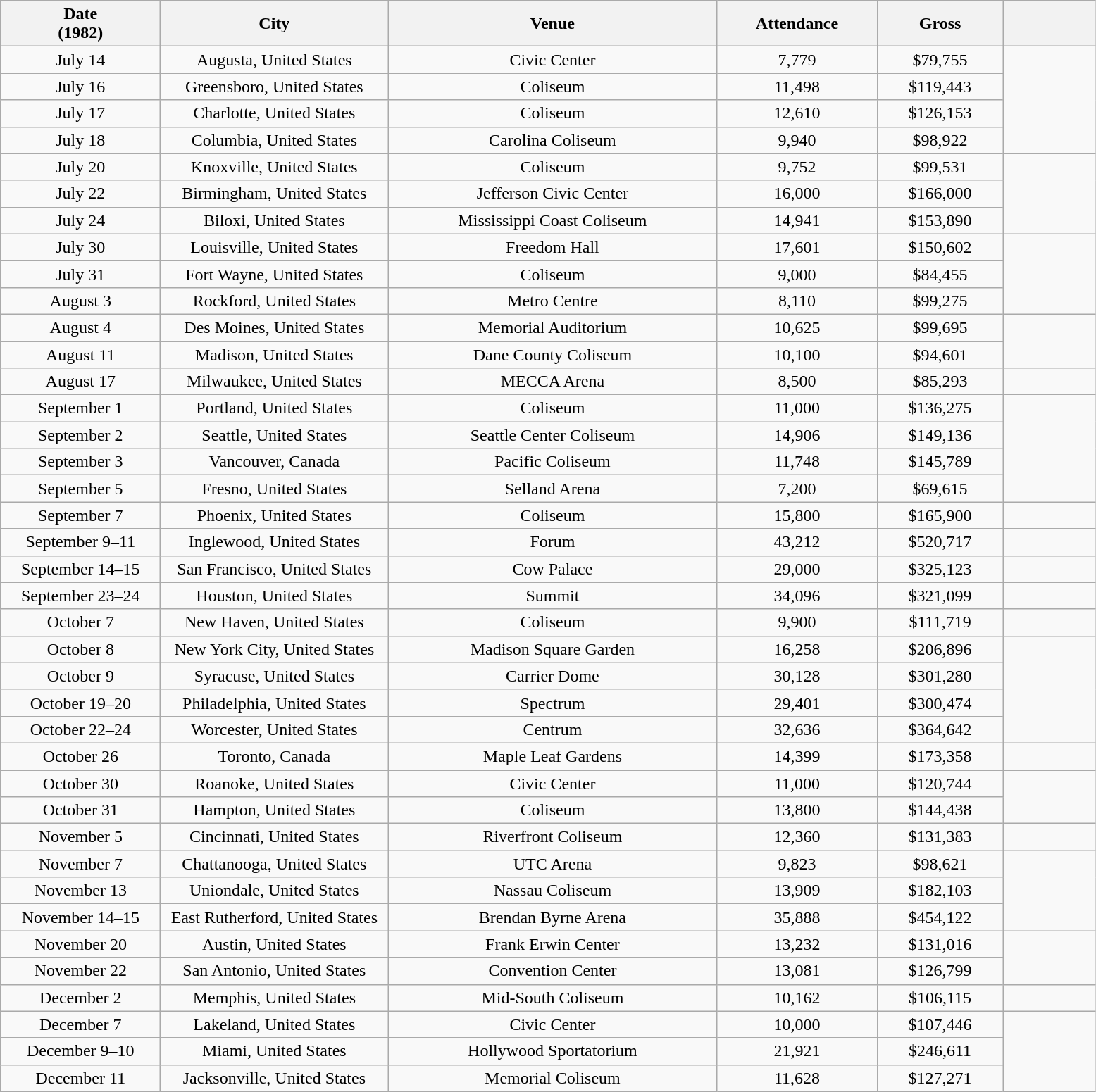<table class="wikitable sortable plainrowheaders" style="text-align:center;">
<tr>
<th scope="col" style="width:9em;">Date<br>(1982)</th>
<th scope="col" style="width:13em;">City</th>
<th scope="col" style="width:19em;">Venue</th>
<th scope="col" style="width:9em;">Attendance</th>
<th scope="col" style="width:7em;">Gross</th>
<th scope="col" style="width:5em;" class="unsortable"></th>
</tr>
<tr>
<td>July 14</td>
<td>Augusta, United States</td>
<td>Civic Center</td>
<td>7,779</td>
<td>$79,755</td>
<td rowspan="4"></td>
</tr>
<tr>
<td>July 16</td>
<td>Greensboro, United States</td>
<td>Coliseum</td>
<td>11,498</td>
<td>$119,443</td>
</tr>
<tr>
<td>July 17</td>
<td>Charlotte, United States</td>
<td>Coliseum</td>
<td>12,610</td>
<td>$126,153</td>
</tr>
<tr>
<td>July 18</td>
<td>Columbia, United States</td>
<td>Carolina Coliseum</td>
<td>9,940</td>
<td>$98,922</td>
</tr>
<tr>
<td>July 20</td>
<td>Knoxville, United States</td>
<td>Coliseum</td>
<td>9,752</td>
<td>$99,531</td>
<td rowspan="3"></td>
</tr>
<tr>
<td>July 22</td>
<td>Birmingham, United States</td>
<td>Jefferson Civic Center</td>
<td>16,000</td>
<td>$166,000</td>
</tr>
<tr>
<td>July 24</td>
<td>Biloxi, United States</td>
<td>Mississippi Coast Coliseum</td>
<td>14,941</td>
<td>$153,890</td>
</tr>
<tr>
<td>July 30</td>
<td>Louisville, United States</td>
<td>Freedom Hall</td>
<td>17,601</td>
<td>$150,602</td>
<td rowspan="3"></td>
</tr>
<tr>
<td>July 31</td>
<td>Fort Wayne, United States</td>
<td>Coliseum</td>
<td>9,000</td>
<td>$84,455</td>
</tr>
<tr>
<td>August 3</td>
<td>Rockford, United States</td>
<td>Metro Centre</td>
<td>8,110</td>
<td>$99,275</td>
</tr>
<tr>
<td>August 4</td>
<td>Des Moines, United States</td>
<td>Memorial Auditorium</td>
<td>10,625</td>
<td>$99,695</td>
<td rowspan="2"></td>
</tr>
<tr>
<td>August 11</td>
<td>Madison, United States</td>
<td>Dane County Coliseum</td>
<td>10,100</td>
<td>$94,601</td>
</tr>
<tr>
<td>August 17</td>
<td>Milwaukee, United States</td>
<td>MECCA Arena</td>
<td>8,500</td>
<td>$85,293</td>
<td></td>
</tr>
<tr>
<td>September 1</td>
<td>Portland, United States</td>
<td>Coliseum</td>
<td>11,000</td>
<td>$136,275</td>
<td rowspan="4"></td>
</tr>
<tr>
<td>September 2</td>
<td>Seattle, United States</td>
<td>Seattle Center Coliseum</td>
<td>14,906</td>
<td>$149,136</td>
</tr>
<tr>
<td>September 3</td>
<td>Vancouver, Canada</td>
<td>Pacific Coliseum</td>
<td>11,748</td>
<td>$145,789</td>
</tr>
<tr>
<td>September 5</td>
<td>Fresno, United States</td>
<td>Selland Arena</td>
<td>7,200</td>
<td>$69,615</td>
</tr>
<tr>
<td>September 7</td>
<td>Phoenix, United States</td>
<td>Coliseum</td>
<td>15,800</td>
<td>$165,900</td>
<td></td>
</tr>
<tr>
<td>September 9–11</td>
<td>Inglewood, United States</td>
<td>Forum</td>
<td>43,212</td>
<td>$520,717</td>
<td></td>
</tr>
<tr>
<td>September 14–15</td>
<td>San Francisco, United States</td>
<td>Cow Palace</td>
<td>29,000</td>
<td>$325,123</td>
<td></td>
</tr>
<tr>
<td>September 23–24</td>
<td>Houston, United States</td>
<td>Summit</td>
<td>34,096</td>
<td>$321,099</td>
<td></td>
</tr>
<tr>
<td>October 7</td>
<td>New Haven, United States</td>
<td>Coliseum</td>
<td>9,900</td>
<td>$111,719</td>
<td></td>
</tr>
<tr>
<td>October 8</td>
<td>New York City, United States</td>
<td>Madison Square Garden</td>
<td>16,258</td>
<td>$206,896</td>
<td rowspan="4"></td>
</tr>
<tr>
<td>October 9</td>
<td>Syracuse, United States</td>
<td>Carrier Dome</td>
<td>30,128</td>
<td>$301,280</td>
</tr>
<tr>
<td>October 19–20</td>
<td>Philadelphia, United States</td>
<td>Spectrum</td>
<td>29,401</td>
<td>$300,474</td>
</tr>
<tr>
<td>October 22–24</td>
<td>Worcester, United States</td>
<td>Centrum</td>
<td>32,636</td>
<td>$364,642</td>
</tr>
<tr>
<td>October 26</td>
<td>Toronto, Canada</td>
<td>Maple Leaf Gardens</td>
<td>14,399</td>
<td>$173,358</td>
<td></td>
</tr>
<tr>
<td>October 30</td>
<td>Roanoke, United States</td>
<td>Civic Center</td>
<td>11,000</td>
<td>$120,744</td>
<td rowspan="2"></td>
</tr>
<tr>
<td>October 31</td>
<td>Hampton, United States</td>
<td>Coliseum</td>
<td>13,800</td>
<td>$144,438</td>
</tr>
<tr>
<td>November 5</td>
<td>Cincinnati, United States</td>
<td>Riverfront Coliseum</td>
<td>12,360</td>
<td>$131,383</td>
<td></td>
</tr>
<tr>
<td>November 7</td>
<td>Chattanooga, United States</td>
<td>UTC Arena</td>
<td>9,823</td>
<td>$98,621</td>
<td rowspan="3"></td>
</tr>
<tr>
<td>November 13</td>
<td>Uniondale, United States</td>
<td>Nassau Coliseum</td>
<td>13,909</td>
<td>$182,103</td>
</tr>
<tr>
<td>November 14–15</td>
<td>East Rutherford, United States</td>
<td>Brendan Byrne Arena</td>
<td>35,888</td>
<td>$454,122</td>
</tr>
<tr>
<td>November 20</td>
<td>Austin, United States</td>
<td>Frank Erwin Center</td>
<td>13,232</td>
<td>$131,016</td>
<td rowspan="2"></td>
</tr>
<tr>
<td>November 22</td>
<td>San Antonio, United States</td>
<td>Convention Center</td>
<td>13,081</td>
<td>$126,799</td>
</tr>
<tr>
<td>December 2</td>
<td>Memphis, United States</td>
<td>Mid-South Coliseum</td>
<td>10,162</td>
<td>$106,115</td>
<td></td>
</tr>
<tr>
<td>December 7</td>
<td>Lakeland, United States</td>
<td>Civic Center</td>
<td>10,000</td>
<td>$107,446</td>
<td rowspan="3"></td>
</tr>
<tr>
<td>December 9–10</td>
<td>Miami, United States</td>
<td>Hollywood Sportatorium</td>
<td>21,921</td>
<td>$246,611</td>
</tr>
<tr>
<td>December 11</td>
<td>Jacksonville, United States</td>
<td>Memorial Coliseum</td>
<td>11,628</td>
<td>$127,271</td>
</tr>
</table>
